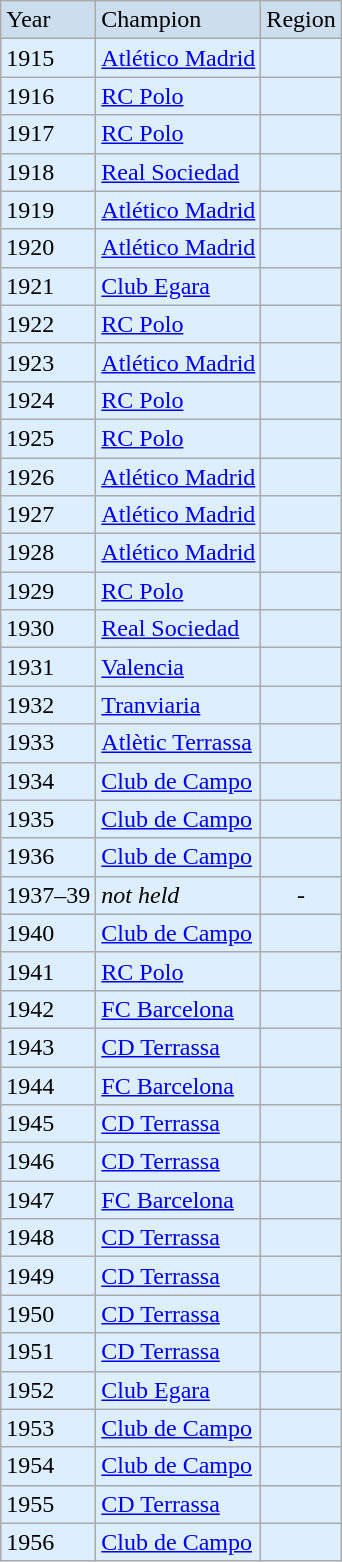<table class="wikitable">
<tr>
<td bgcolor=#CCDDEE>Year</td>
<td bgcolor=#CCDDEE>Champion</td>
<td bgcolor=#CCDDEE>Region</td>
</tr>
<tr bgcolor=#DDEEFF>
<td>1915</td>
<td><a href='#'>Atlético Madrid</a></td>
<td></td>
</tr>
<tr bgcolor=#DDEEFF>
<td>1916</td>
<td><a href='#'>RC Polo</a></td>
<td></td>
</tr>
<tr bgcolor=#DDEEFF>
<td>1917</td>
<td><a href='#'>RC Polo</a></td>
<td></td>
</tr>
<tr bgcolor=#DDEEFF>
<td>1918</td>
<td><a href='#'>Real Sociedad</a></td>
<td></td>
</tr>
<tr bgcolor=#DDEEFF>
<td>1919</td>
<td><a href='#'>Atlético Madrid</a></td>
<td></td>
</tr>
<tr bgcolor=#DDEEFF>
<td>1920</td>
<td><a href='#'>Atlético Madrid</a></td>
<td></td>
</tr>
<tr bgcolor=#DDEEFF>
<td>1921</td>
<td><a href='#'>Club Egara</a></td>
<td></td>
</tr>
<tr bgcolor=#DDEEFF>
<td>1922</td>
<td><a href='#'>RC Polo</a></td>
<td></td>
</tr>
<tr bgcolor=#DDEEFF>
<td>1923</td>
<td><a href='#'>Atlético Madrid</a></td>
<td></td>
</tr>
<tr bgcolor=#DDEEFF>
<td>1924</td>
<td><a href='#'>RC Polo</a></td>
<td></td>
</tr>
<tr bgcolor=#DDEEFF>
<td>1925</td>
<td><a href='#'>RC Polo</a></td>
<td></td>
</tr>
<tr bgcolor=#DDEEFF>
<td>1926</td>
<td><a href='#'>Atlético Madrid</a></td>
<td></td>
</tr>
<tr bgcolor=#DDEEFF>
<td>1927</td>
<td><a href='#'>Atlético Madrid</a></td>
<td></td>
</tr>
<tr bgcolor=#DDEEFF>
<td>1928</td>
<td><a href='#'>Atlético Madrid</a></td>
<td></td>
</tr>
<tr bgcolor=#DDEEFF>
<td>1929</td>
<td><a href='#'>RC Polo</a></td>
<td></td>
</tr>
<tr bgcolor=#DDEEFF>
<td>1930</td>
<td><a href='#'>Real Sociedad</a></td>
<td></td>
</tr>
<tr bgcolor=#DDEEFF>
<td>1931</td>
<td><a href='#'>Valencia</a></td>
<td></td>
</tr>
<tr bgcolor=#DDEEFF>
<td>1932</td>
<td><a href='#'>Tranviaria</a></td>
<td></td>
</tr>
<tr bgcolor=#DDEEFF>
<td>1933</td>
<td><a href='#'>Atlètic Terrassa</a></td>
<td></td>
</tr>
<tr bgcolor=#DDEEFF>
<td>1934</td>
<td><a href='#'>Club de Campo</a></td>
<td></td>
</tr>
<tr bgcolor=#DDEEFF>
<td>1935</td>
<td><a href='#'>Club de Campo</a></td>
<td></td>
</tr>
<tr bgcolor=#DDEEFF>
<td>1936</td>
<td><a href='#'>Club de Campo</a></td>
<td></td>
</tr>
<tr bgcolor=#DDEEFF>
<td>1937–39</td>
<td><em>not held</em></td>
<td align="center">-</td>
</tr>
<tr bgcolor=#DDEEFF>
<td>1940</td>
<td><a href='#'>Club de Campo</a></td>
<td></td>
</tr>
<tr bgcolor=#DDEEFF>
<td>1941</td>
<td><a href='#'>RC Polo</a></td>
<td></td>
</tr>
<tr bgcolor=#DDEEFF>
<td>1942</td>
<td><a href='#'>FC Barcelona</a></td>
<td></td>
</tr>
<tr bgcolor=#DDEEFF>
<td>1943</td>
<td><a href='#'>CD Terrassa</a></td>
<td></td>
</tr>
<tr bgcolor=#DDEEFF>
<td>1944</td>
<td><a href='#'>FC Barcelona</a></td>
<td></td>
</tr>
<tr bgcolor=#DDEEFF>
<td>1945</td>
<td><a href='#'>CD Terrassa</a></td>
<td></td>
</tr>
<tr bgcolor=#DDEEFF>
<td>1946</td>
<td><a href='#'>CD Terrassa</a></td>
<td></td>
</tr>
<tr bgcolor=#DDEEFF>
<td>1947</td>
<td><a href='#'>FC Barcelona</a></td>
<td></td>
</tr>
<tr bgcolor=#DDEEFF>
<td>1948</td>
<td><a href='#'>CD Terrassa</a></td>
<td></td>
</tr>
<tr bgcolor=#DDEEFF>
<td>1949</td>
<td><a href='#'>CD Terrassa</a></td>
<td></td>
</tr>
<tr bgcolor=#DDEEFF>
<td>1950</td>
<td><a href='#'>CD Terrassa</a></td>
<td></td>
</tr>
<tr bgcolor=#DDEEFF>
<td>1951</td>
<td><a href='#'>CD Terrassa</a></td>
<td></td>
</tr>
<tr bgcolor=#DDEEFF>
<td>1952</td>
<td><a href='#'>Club Egara</a></td>
<td></td>
</tr>
<tr bgcolor=#DDEEFF>
<td>1953</td>
<td><a href='#'>Club de Campo</a></td>
<td></td>
</tr>
<tr bgcolor=#DDEEFF>
<td>1954</td>
<td><a href='#'>Club de Campo</a></td>
<td></td>
</tr>
<tr bgcolor=#DDEEFF>
<td>1955</td>
<td><a href='#'>CD Terrassa</a></td>
<td></td>
</tr>
<tr bgcolor=#DDEEFF>
<td>1956</td>
<td><a href='#'>Club de Campo</a></td>
<td></td>
</tr>
</table>
